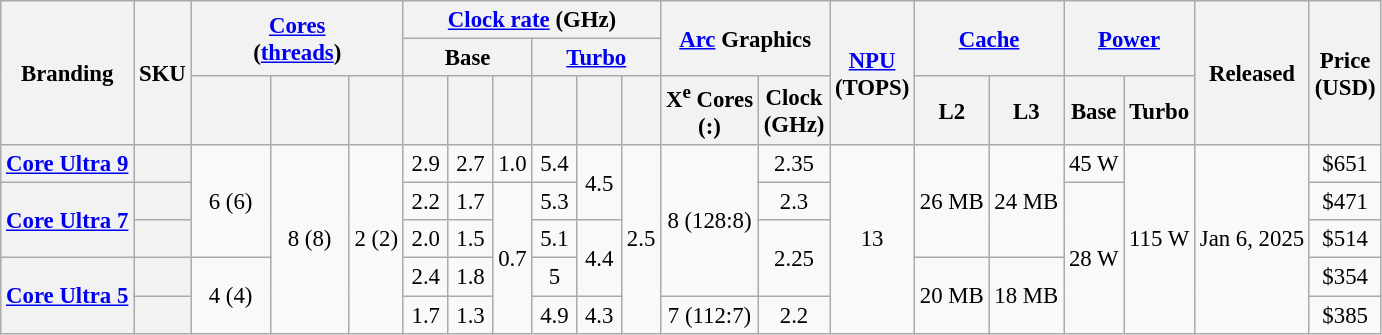<table class="wikitable" style="text-align:center; white-space:nowrap; font-size:95%">
<tr>
<th rowspan="3">Branding</th>
<th rowspan="3">SKU</th>
<th colspan="3" rowspan="2"><a href='#'>Cores</a> <br> (<a href='#'>threads</a>)</th>
<th colspan="6"><a href='#'>Clock rate</a> (GHz)</th>
<th colspan="2" rowspan="2"><a href='#'>Arc</a> Graphics</th>
<th rowspan="3"><a href='#'>NPU</a> <br> (TOPS)</th>
<th colspan="2" rowspan="2"><a href='#'>Cache</a></th>
<th colspan="2" rowspan="2"><a href='#'>Power</a></th>
<th rowspan="3">Released</th>
<th rowspan="3">Price <br> (USD)</th>
</tr>
<tr>
<th colspan="3">Base</th>
<th colspan="3"><a href='#'>Turbo</a></th>
</tr>
<tr>
<th style="width:3em;"></th>
<th style="width:3em;"></th>
<th></th>
<th style="width:1.5em;"></th>
<th style="width:1.5em;"></th>
<th></th>
<th style="width:1.5em;"></th>
<th style="width:1.5em;"></th>
<th></th>
<th>X<sup>e</sup> Cores <br> (:)</th>
<th>Clock <br>(GHz)</th>
<th>L2</th>
<th>L3</th>
<th>Base</th>
<th>Turbo</th>
</tr>
<tr>
<th><a href='#'>Core Ultra 9</a></th>
<th></th>
<td rowspan="3">6 (6)</td>
<td rowspan="5">8 (8)</td>
<td rowspan="5">2 (2)</td>
<td>2.9</td>
<td>2.7</td>
<td>1.0</td>
<td>5.4</td>
<td rowspan="2">4.5</td>
<td rowspan="5">2.5</td>
<td rowspan="4">8 (128:8)</td>
<td>2.35</td>
<td rowspan="5">13</td>
<td rowspan="3">26 MB</td>
<td rowspan="3">24 MB</td>
<td>45 W</td>
<td rowspan="5">115 W</td>
<td rowspan="5">Jan 6, 2025</td>
<td>$651</td>
</tr>
<tr>
<th rowspan="2"><a href='#'>Core Ultra 7</a></th>
<th></th>
<td>2.2</td>
<td>1.7</td>
<td rowspan="4">0.7</td>
<td>5.3</td>
<td>2.3</td>
<td rowspan="4">28 W</td>
<td>$471</td>
</tr>
<tr>
<th></th>
<td>2.0</td>
<td>1.5</td>
<td>5.1</td>
<td rowspan="2">4.4</td>
<td rowspan="2">2.25</td>
<td>$514</td>
</tr>
<tr>
<th rowspan="2"><a href='#'>Core Ultra 5</a></th>
<th></th>
<td rowspan="2">4 (4)</td>
<td>2.4</td>
<td>1.8</td>
<td>5</td>
<td rowspan="2">20 MB</td>
<td rowspan="2">18 MB</td>
<td>$354</td>
</tr>
<tr>
<th></th>
<td>1.7</td>
<td>1.3</td>
<td>4.9</td>
<td>4.3</td>
<td>7 (112:7)</td>
<td>2.2</td>
<td>$385</td>
</tr>
</table>
